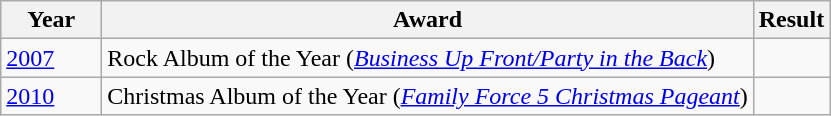<table class="wikitable">
<tr>
<th style="width:60px;">Year</th>
<th>Award</th>
<th>Result</th>
</tr>
<tr>
<td><a href='#'>2007</a></td>
<td>Rock Album of the Year (<em><a href='#'>Business Up Front/Party in the Back</a></em>)</td>
<td></td>
</tr>
<tr>
<td><a href='#'>2010</a></td>
<td>Christmas Album of the Year (<em><a href='#'>Family Force 5 Christmas Pageant</a></em>)</td>
<td></td>
</tr>
</table>
